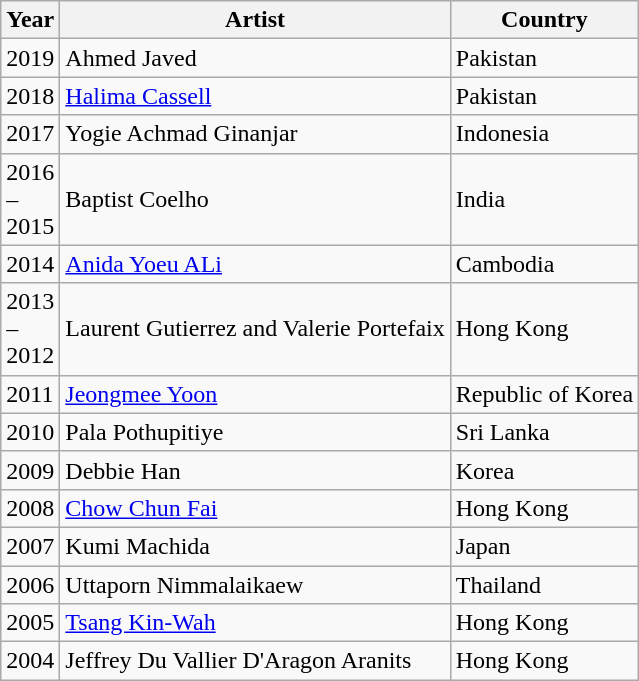<table class="wikitable">
<tr>
<th><strong>Year</strong></th>
<th><strong>Artist</strong></th>
<th><strong>Country</strong></th>
</tr>
<tr>
<td>2019</td>
<td>Ahmed Javed</td>
<td>Pakistan</td>
</tr>
<tr>
<td>2018</td>
<td><a href='#'>Halima Cassell</a></td>
<td>Pakistan</td>
</tr>
<tr>
<td>2017</td>
<td>Yogie Achmad Ginanjar</td>
<td>Indonesia</td>
</tr>
<tr>
<td>2016<br>–<br>2015</td>
<td>Baptist Coelho</td>
<td>India</td>
</tr>
<tr>
<td>2014</td>
<td><a href='#'>Anida Yoeu ALi</a></td>
<td>Cambodia</td>
</tr>
<tr>
<td>2013<br>–<br>2012</td>
<td>Laurent Gutierrez and Valerie Portefaix</td>
<td>Hong Kong</td>
</tr>
<tr>
<td>2011</td>
<td><a href='#'>Jeongmee Yoon</a></td>
<td>Republic of Korea</td>
</tr>
<tr>
<td>2010</td>
<td>Pala Pothupitiye</td>
<td>Sri Lanka</td>
</tr>
<tr>
<td>2009</td>
<td>Debbie Han</td>
<td>Korea</td>
</tr>
<tr>
<td>2008</td>
<td><a href='#'>Chow Chun Fai</a></td>
<td>Hong Kong</td>
</tr>
<tr>
<td>2007</td>
<td>Kumi Machida</td>
<td>Japan</td>
</tr>
<tr>
<td>2006</td>
<td>Uttaporn Nimmalaikaew</td>
<td>Thailand</td>
</tr>
<tr>
<td>2005</td>
<td><a href='#'>Tsang Kin-Wah</a></td>
<td>Hong Kong</td>
</tr>
<tr>
<td>2004</td>
<td>Jeffrey Du Vallier D'Aragon Aranits</td>
<td>Hong Kong</td>
</tr>
</table>
